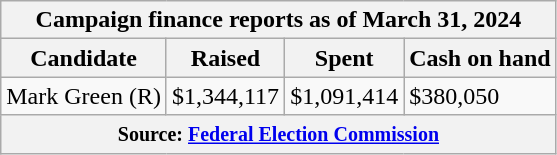<table class="wikitable sortable">
<tr>
<th colspan=4>Campaign finance reports as of March 31, 2024</th>
</tr>
<tr style="text-align:center;">
<th>Candidate</th>
<th>Raised</th>
<th>Spent</th>
<th>Cash on hand</th>
</tr>
<tr>
<td>Mark Green (R)</td>
<td>$1,344,117</td>
<td>$1,091,414</td>
<td>$380,050</td>
</tr>
<tr>
<th colspan="4"><small>Source: <a href='#'>Federal Election Commission</a></small></th>
</tr>
</table>
